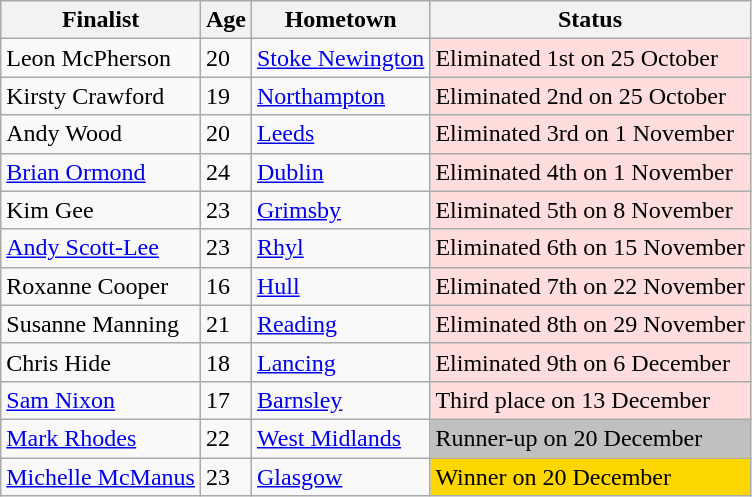<table class="wikitable">
<tr>
<th>Finalist</th>
<th>Age</th>
<th>Hometown</th>
<th>Status</th>
</tr>
<tr>
<td>Leon McPherson</td>
<td>20</td>
<td><a href='#'>Stoke Newington</a></td>
<td style="background:#ffdddd;">Eliminated 1st on 25 October</td>
</tr>
<tr>
<td>Kirsty Crawford</td>
<td>19</td>
<td><a href='#'>Northampton</a></td>
<td style="background:#ffdddd;">Eliminated 2nd on 25 October</td>
</tr>
<tr>
<td>Andy Wood</td>
<td>20</td>
<td><a href='#'>Leeds</a></td>
<td style="background:#ffdddd;">Eliminated 3rd on 1 November</td>
</tr>
<tr>
<td><a href='#'>Brian Ormond</a></td>
<td>24</td>
<td><a href='#'>Dublin</a></td>
<td style="background:#ffdddd;">Eliminated 4th on 1 November</td>
</tr>
<tr>
<td>Kim Gee</td>
<td>23</td>
<td><a href='#'>Grimsby</a></td>
<td style="background:#ffdddd;">Eliminated 5th on 8 November</td>
</tr>
<tr>
<td><a href='#'>Andy Scott-Lee</a></td>
<td>23</td>
<td><a href='#'>Rhyl</a></td>
<td style="background:#ffdddd;">Eliminated 6th on 15 November</td>
</tr>
<tr>
<td>Roxanne Cooper</td>
<td>16</td>
<td><a href='#'>Hull</a></td>
<td style="background:#ffdddd;">Eliminated 7th on 22 November</td>
</tr>
<tr>
<td>Susanne Manning</td>
<td>21</td>
<td><a href='#'>Reading</a></td>
<td style="background:#ffdddd;">Eliminated 8th on 29 November</td>
</tr>
<tr>
<td>Chris Hide</td>
<td>18</td>
<td><a href='#'>Lancing</a></td>
<td style="background:#ffdddd;">Eliminated 9th on 6 December</td>
</tr>
<tr>
<td><a href='#'>Sam Nixon</a></td>
<td>17</td>
<td><a href='#'>Barnsley</a></td>
<td style="background:#ffdddd;">Third place on 13 December</td>
</tr>
<tr>
<td><a href='#'>Mark Rhodes</a></td>
<td>22</td>
<td><a href='#'>West Midlands</a></td>
<td style="background:silver">Runner-up on 20 December</td>
</tr>
<tr>
<td><a href='#'>Michelle McManus</a></td>
<td>23</td>
<td><a href='#'>Glasgow</a></td>
<td style="background:gold">Winner on 20 December</td>
</tr>
</table>
